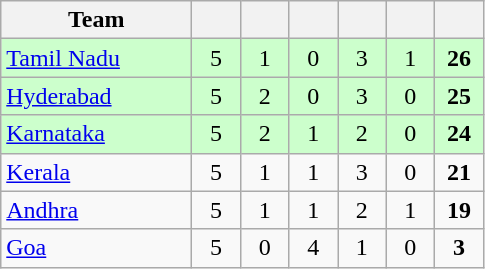<table class="wikitable" style="text-align:center">
<tr>
<th style="width:120px">Team</th>
<th style="width:25px"></th>
<th style="width:25px"></th>
<th style="width:25px"></th>
<th style="width:25px"></th>
<th style="width:25px"></th>
<th style="width:25px"></th>
</tr>
<tr style="background:#cfc;">
<td style="text-align:left"><a href='#'>Tamil Nadu</a></td>
<td>5</td>
<td>1</td>
<td>0</td>
<td>3</td>
<td>1</td>
<td><strong>26</strong></td>
</tr>
<tr style="background:#cfc;">
<td style="text-align:left"><a href='#'>Hyderabad</a></td>
<td>5</td>
<td>2</td>
<td>0</td>
<td>3</td>
<td>0</td>
<td><strong>25</strong></td>
</tr>
<tr style="background:#cfc;">
<td style="text-align:left"><a href='#'>Karnataka</a></td>
<td>5</td>
<td>2</td>
<td>1</td>
<td>2</td>
<td>0</td>
<td><strong>24</strong></td>
</tr>
<tr>
<td style="text-align:left"><a href='#'>Kerala</a></td>
<td>5</td>
<td>1</td>
<td>1</td>
<td>3</td>
<td>0</td>
<td><strong>21</strong></td>
</tr>
<tr>
<td style="text-align:left"><a href='#'>Andhra</a></td>
<td>5</td>
<td>1</td>
<td>1</td>
<td>2</td>
<td>1</td>
<td><strong>19</strong></td>
</tr>
<tr>
<td style="text-align:left"><a href='#'>Goa</a></td>
<td>5</td>
<td>0</td>
<td>4</td>
<td>1</td>
<td>0</td>
<td><strong>3</strong></td>
</tr>
</table>
